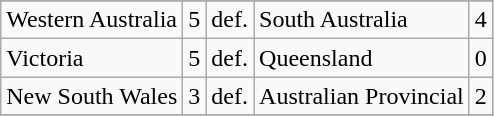<table class="wikitable">
<tr>
</tr>
<tr>
<td>Western Australia</td>
<td>5</td>
<td>def.</td>
<td>South Australia</td>
<td>4</td>
</tr>
<tr>
<td>Victoria</td>
<td>5</td>
<td>def.</td>
<td>Queensland</td>
<td>0</td>
</tr>
<tr>
<td>New South Wales</td>
<td>3</td>
<td>def.</td>
<td>Australian Provincial</td>
<td>2</td>
</tr>
<tr>
</tr>
</table>
